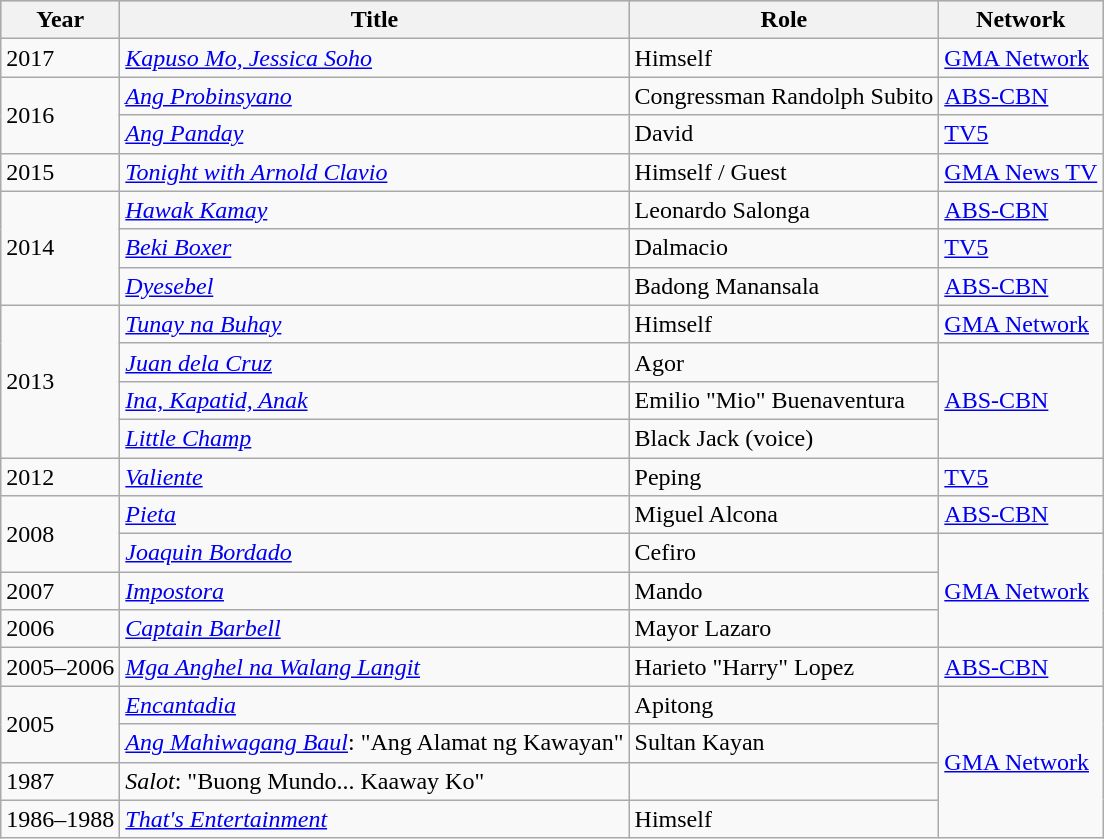<table class="wikitable sortable" background: #f9f9f9>
<tr bgcolor="#CCCCCC" align="center">
<th>Year</th>
<th>Title</th>
<th>Role</th>
<th>Network</th>
</tr>
<tr>
<td>2017</td>
<td><em><a href='#'>Kapuso Mo, Jessica Soho</a></em></td>
<td>Himself</td>
<td><a href='#'>GMA Network</a></td>
</tr>
<tr>
<td rowspan="2">2016</td>
<td><em><a href='#'>Ang Probinsyano</a></em></td>
<td>Congressman Randolph Subito</td>
<td><a href='#'>ABS-CBN</a></td>
</tr>
<tr>
<td><em><a href='#'>Ang Panday</a></em></td>
<td>David</td>
<td><a href='#'>TV5</a></td>
</tr>
<tr>
<td>2015</td>
<td><em><a href='#'>Tonight with Arnold Clavio</a></em></td>
<td>Himself / Guest</td>
<td><a href='#'>GMA News TV</a></td>
</tr>
<tr>
<td rowspan="3">2014</td>
<td><em><a href='#'>Hawak Kamay</a></em></td>
<td>Leonardo Salonga</td>
<td><a href='#'>ABS-CBN</a></td>
</tr>
<tr>
<td><em><a href='#'>Beki Boxer</a></em></td>
<td>Dalmacio</td>
<td><a href='#'>TV5</a></td>
</tr>
<tr>
<td><em><a href='#'>Dyesebel</a></em></td>
<td>Badong Manansala</td>
<td><a href='#'>ABS-CBN</a></td>
</tr>
<tr>
<td rowspan="4">2013</td>
<td><em><a href='#'>Tunay na Buhay</a></em></td>
<td>Himself</td>
<td><a href='#'>GMA Network</a></td>
</tr>
<tr>
<td><em><a href='#'>Juan dela Cruz</a></em></td>
<td>Agor</td>
<td rowspan="3"><a href='#'>ABS-CBN</a></td>
</tr>
<tr>
<td><em><a href='#'>Ina, Kapatid, Anak</a></em></td>
<td>Emilio "Mio" Buenaventura</td>
</tr>
<tr>
<td><em><a href='#'>Little Champ</a></em></td>
<td>Black Jack (voice)</td>
</tr>
<tr>
<td>2012</td>
<td><em><a href='#'>Valiente</a></em></td>
<td>Peping</td>
<td><a href='#'>TV5</a></td>
</tr>
<tr>
<td rowspan="2">2008</td>
<td><em><a href='#'>Pieta</a></em></td>
<td>Miguel Alcona</td>
<td><a href='#'>ABS-CBN</a></td>
</tr>
<tr>
<td><em><a href='#'>Joaquin Bordado</a></em></td>
<td>Cefiro</td>
<td rowspan="3"><a href='#'>GMA Network</a></td>
</tr>
<tr>
<td>2007</td>
<td><em><a href='#'>Impostora</a></em></td>
<td>Mando</td>
</tr>
<tr>
<td>2006</td>
<td><em><a href='#'>Captain Barbell</a></em></td>
<td>Mayor Lazaro</td>
</tr>
<tr>
<td>2005–2006</td>
<td><em><a href='#'>Mga Anghel na Walang Langit</a></em></td>
<td>Harieto "Harry" Lopez</td>
<td><a href='#'>ABS-CBN</a></td>
</tr>
<tr>
<td rowspan="2">2005</td>
<td><em><a href='#'>Encantadia</a></em></td>
<td>Apitong</td>
<td rowspan="4"><a href='#'>GMA Network</a></td>
</tr>
<tr>
<td><em><a href='#'>Ang Mahiwagang Baul</a></em>: "Ang Alamat ng Kawayan"</td>
<td>Sultan Kayan</td>
</tr>
<tr>
<td>1987</td>
<td><em>Salot</em>: "Buong Mundo... Kaaway Ko"</td>
<td></td>
</tr>
<tr>
<td>1986–1988</td>
<td><em><a href='#'>That's Entertainment</a></em></td>
<td>Himself</td>
</tr>
</table>
